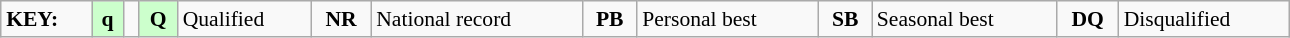<table class="wikitable" style="margin:0.5em auto; font-size:90%;position:relative;" width=68%>
<tr>
<td><strong>KEY:</strong></td>
<td bgcolor=ccffcc align=center><strong>q</strong></td>
<td></td>
<td bgcolor=ccffcc align=center><strong>Q</strong></td>
<td>Qualified</td>
<td align=center><strong>NR</strong></td>
<td>National record</td>
<td align=center><strong>PB</strong></td>
<td>Personal best</td>
<td align=center><strong>SB</strong></td>
<td>Seasonal best</td>
<td align=center><strong>DQ</strong></td>
<td>Disqualified</td>
</tr>
</table>
